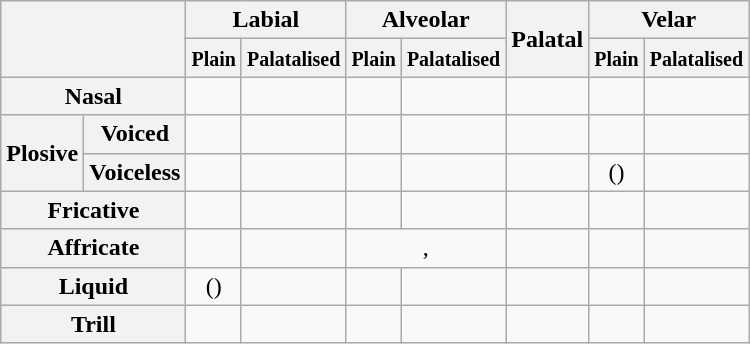<table class="wikitable" style="text-align:center">
<tr>
<th rowspan=2 colspan=2></th>
<th colspan=2>Labial</th>
<th colspan=2>Alveolar</th>
<th rowspan=2>Palatal</th>
<th colspan=2>Velar</th>
</tr>
<tr>
<th><small>Plain</small></th>
<th><small>Palatalised</small></th>
<th><small>Plain</small></th>
<th><small>Palatalised</small></th>
<th><small>Plain</small></th>
<th><small>Palatalised</small></th>
</tr>
<tr>
<th colspan=2>Nasal</th>
<td></td>
<td></td>
<td></td>
<td></td>
<td></td>
<td></td>
<td></td>
</tr>
<tr>
<th rowspan=2>Plosive</th>
<th>Voiced</th>
<td></td>
<td></td>
<td></td>
<td></td>
<td></td>
<td></td>
<td></td>
</tr>
<tr>
<th>Voiceless</th>
<td></td>
<td></td>
<td></td>
<td></td>
<td></td>
<td>()</td>
<td></td>
</tr>
<tr>
<th colspan=2>Fricative</th>
<td></td>
<td></td>
<td></td>
<td></td>
<td></td>
<td></td>
<td></td>
</tr>
<tr>
<th colspan=2>Affricate</th>
<td></td>
<td></td>
<td colspan=2>, </td>
<td></td>
<td></td>
<td></td>
</tr>
<tr>
<th colspan=2>Liquid</th>
<td>()</td>
<td></td>
<td></td>
<td></td>
<td></td>
<td></td>
<td></td>
</tr>
<tr>
<th colspan=2>Trill</th>
<td></td>
<td></td>
<td></td>
<td></td>
<td></td>
<td></td>
<td></td>
</tr>
</table>
